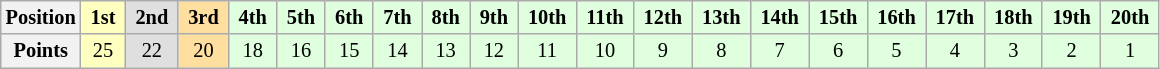<table class="wikitable" style="font-size:85%; text-align:center">
<tr>
<th>Position</th>
<td style="background:#ffffbf;"> <strong>1st</strong> </td>
<td style="background:#dfdfdf;"> <strong>2nd</strong> </td>
<td style="background:#ffdf9f;"> <strong>3rd</strong> </td>
<td style="background:#dfffdf;"> <strong>4th</strong> </td>
<td style="background:#dfffdf;"> <strong>5th</strong> </td>
<td style="background:#dfffdf;"> <strong>6th</strong> </td>
<td style="background:#dfffdf;"> <strong>7th</strong> </td>
<td style="background:#dfffdf;"> <strong>8th</strong> </td>
<td style="background:#dfffdf;"> <strong>9th</strong> </td>
<td style="background:#dfffdf;"> <strong>10th</strong> </td>
<td style="background:#dfffdf;"> <strong>11th</strong> </td>
<td style="background:#dfffdf;"> <strong>12th</strong> </td>
<td style="background:#dfffdf;"> <strong>13th</strong> </td>
<td style="background:#dfffdf;"> <strong>14th</strong> </td>
<td style="background:#dfffdf;"> <strong>15th</strong> </td>
<td style="background:#dfffdf;"> <strong>16th</strong> </td>
<td style="background:#dfffdf;"> <strong>17th</strong> </td>
<td style="background:#dfffdf;"> <strong>18th</strong> </td>
<td style="background:#dfffdf;"> <strong>19th</strong> </td>
<td style="background:#dfffdf;"> <strong>20th</strong> </td>
</tr>
<tr>
<th>Points</th>
<td style="background:#ffffbf;">25</td>
<td style="background:#dfdfdf;">22</td>
<td style="background:#ffdf9f;">20</td>
<td style="background:#dfffdf;">18</td>
<td style="background:#dfffdf;">16</td>
<td style="background:#dfffdf;">15</td>
<td style="background:#dfffdf;">14</td>
<td style="background:#dfffdf;">13</td>
<td style="background:#dfffdf;">12</td>
<td style="background:#dfffdf;">11</td>
<td style="background:#dfffdf;">10</td>
<td style="background:#dfffdf;">9</td>
<td style="background:#dfffdf;">8</td>
<td style="background:#dfffdf;">7</td>
<td style="background:#dfffdf;">6</td>
<td style="background:#dfffdf;">5</td>
<td style="background:#dfffdf;">4</td>
<td style="background:#dfffdf;">3</td>
<td style="background:#dfffdf;">2</td>
<td style="background:#dfffdf;">1</td>
</tr>
</table>
